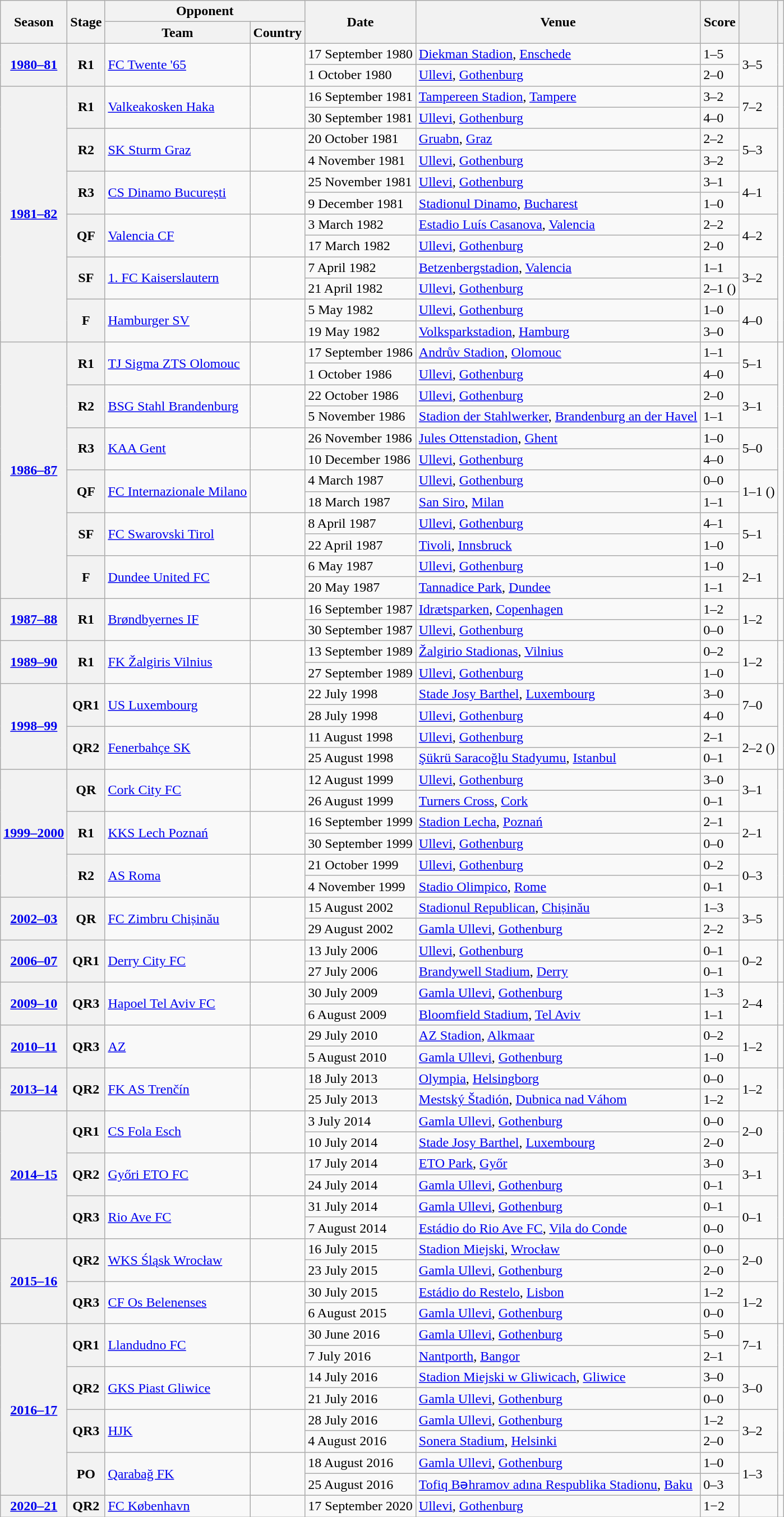<table class="wikitable plainrowheaders">
<tr>
<th rowspan=2>Season</th>
<th rowspan=2>Stage</th>
<th scope="col" colspan=2>Opponent</th>
<th scope="col" rowspan=2>Date</th>
<th scope="col" rowspan=2>Venue</th>
<th scope="col" rowspan=2>Score</th>
<th scope="col" rowspan=2></th>
<th scope="col" rowspan=2></th>
</tr>
<tr>
<th scope="col">Team</th>
<th scope="col">Country</th>
</tr>
<tr>
<th scope=row rowspan="2"><a href='#'>1980–81</a></th>
<th scope=row rowspan="2">R1</th>
<td rowspan="2"><a href='#'>FC Twente '65</a></td>
<td rowspan="2"></td>
<td>17 September 1980</td>
<td><a href='#'>Diekman Stadion</a>, <a href='#'>Enschede</a></td>
<td>1–5</td>
<td rowspan="2">3–5</td>
<td rowspan="2" align=center></td>
</tr>
<tr>
<td>1 October 1980</td>
<td><a href='#'>Ullevi</a>, <a href='#'>Gothenburg</a></td>
<td>2–0</td>
</tr>
<tr>
<th scope=row rowspan="12"><a href='#'>1981–82</a></th>
<th scope=row rowspan="2">R1</th>
<td rowspan="2"><a href='#'>Valkeakosken Haka</a></td>
<td rowspan="2"></td>
<td>16 September 1981</td>
<td><a href='#'>Tampereen Stadion</a>, <a href='#'>Tampere</a></td>
<td>3–2</td>
<td rowspan="2">7–2</td>
<td rowspan="12" align=center></td>
</tr>
<tr>
<td>30 September 1981</td>
<td><a href='#'>Ullevi</a>, <a href='#'>Gothenburg</a></td>
<td>4–0</td>
</tr>
<tr>
<th scope=row rowspan="2">R2</th>
<td rowspan="2"><a href='#'>SK Sturm Graz</a></td>
<td rowspan="2"></td>
<td>20 October 1981</td>
<td><a href='#'>Gruabn</a>, <a href='#'>Graz</a></td>
<td>2–2</td>
<td rowspan="2">5–3</td>
</tr>
<tr>
<td>4 November 1981</td>
<td><a href='#'>Ullevi</a>, <a href='#'>Gothenburg</a></td>
<td>3–2</td>
</tr>
<tr>
<th scope=row rowspan="2">R3</th>
<td rowspan="2"><a href='#'>CS Dinamo București</a></td>
<td rowspan="2"></td>
<td>25 November 1981</td>
<td><a href='#'>Ullevi</a>, <a href='#'>Gothenburg</a></td>
<td>3–1</td>
<td rowspan="2">4–1</td>
</tr>
<tr>
<td>9 December 1981</td>
<td><a href='#'>Stadionul Dinamo</a>, <a href='#'>Bucharest</a></td>
<td>1–0</td>
</tr>
<tr>
<th scope=row rowspan="2">QF</th>
<td rowspan="2"><a href='#'>Valencia CF</a></td>
<td rowspan="2"></td>
<td>3 March 1982</td>
<td><a href='#'>Estadio Luís Casanova</a>, <a href='#'>Valencia</a></td>
<td>2–2</td>
<td rowspan="2">4–2</td>
</tr>
<tr>
<td>17 March 1982</td>
<td><a href='#'>Ullevi</a>, <a href='#'>Gothenburg</a></td>
<td>2–0</td>
</tr>
<tr>
<th scope=row rowspan="2">SF</th>
<td rowspan="2"><a href='#'>1. FC Kaiserslautern</a></td>
<td rowspan="2"></td>
<td>7 April 1982</td>
<td><a href='#'>Betzenbergstadion</a>, <a href='#'>Valencia</a></td>
<td>1–1</td>
<td rowspan="2">3–2</td>
</tr>
<tr>
<td>21 April 1982</td>
<td><a href='#'>Ullevi</a>, <a href='#'>Gothenburg</a></td>
<td>2–1 ()</td>
</tr>
<tr>
<th scope=row rowspan="2">F</th>
<td rowspan="2"><a href='#'>Hamburger SV</a></td>
<td rowspan="2"></td>
<td>5 May 1982</td>
<td><a href='#'>Ullevi</a>, <a href='#'>Gothenburg</a></td>
<td>1–0</td>
<td rowspan="2">4–0</td>
</tr>
<tr>
<td>19 May 1982</td>
<td><a href='#'>Volksparkstadion</a>, <a href='#'>Hamburg</a></td>
<td>3–0</td>
</tr>
<tr>
<th scope=row rowspan="12"><a href='#'>1986–87</a></th>
<th scope=row rowspan="2">R1</th>
<td rowspan="2"><a href='#'>TJ Sigma ZTS Olomouc</a></td>
<td rowspan="2"></td>
<td>17 September 1986</td>
<td><a href='#'>Andrův Stadion</a>, <a href='#'>Olomouc</a></td>
<td>1–1</td>
<td rowspan="2">5–1</td>
<td rowspan="12" align=center></td>
</tr>
<tr>
<td>1 October 1986</td>
<td><a href='#'>Ullevi</a>, <a href='#'>Gothenburg</a></td>
<td>4–0</td>
</tr>
<tr>
<th scope=row rowspan="2">R2</th>
<td rowspan="2"><a href='#'>BSG Stahl Brandenburg</a></td>
<td rowspan="2"></td>
<td>22 October 1986</td>
<td><a href='#'>Ullevi</a>, <a href='#'>Gothenburg</a></td>
<td>2–0</td>
<td rowspan="2">3–1</td>
</tr>
<tr>
<td>5 November 1986</td>
<td><a href='#'>Stadion der Stahlwerker</a>, <a href='#'>Brandenburg an der Havel</a></td>
<td>1–1</td>
</tr>
<tr>
<th scope=row rowspan="2">R3</th>
<td rowspan="2"><a href='#'>KAA Gent</a></td>
<td rowspan="2"></td>
<td>26 November 1986</td>
<td><a href='#'>Jules Ottenstadion</a>, <a href='#'>Ghent</a></td>
<td>1–0</td>
<td rowspan="2">5–0</td>
</tr>
<tr>
<td>10 December 1986</td>
<td><a href='#'>Ullevi</a>, <a href='#'>Gothenburg</a></td>
<td>4–0</td>
</tr>
<tr>
<th scope=row rowspan="2">QF</th>
<td rowspan="2"><a href='#'>FC Internazionale Milano</a></td>
<td rowspan="2"></td>
<td>4 March 1987</td>
<td><a href='#'>Ullevi</a>, <a href='#'>Gothenburg</a></td>
<td>0–0</td>
<td rowspan="2">1–1 ()</td>
</tr>
<tr>
<td>18 March 1987</td>
<td><a href='#'>San Siro</a>, <a href='#'>Milan</a></td>
<td>1–1</td>
</tr>
<tr>
<th scope=row rowspan="2">SF</th>
<td rowspan="2"><a href='#'>FC Swarovski Tirol</a></td>
<td rowspan="2"></td>
<td>8 April 1987</td>
<td><a href='#'>Ullevi</a>, <a href='#'>Gothenburg</a></td>
<td>4–1</td>
<td rowspan="2">5–1</td>
</tr>
<tr>
<td>22 April 1987</td>
<td><a href='#'>Tivoli</a>, <a href='#'>Innsbruck</a></td>
<td>1–0</td>
</tr>
<tr>
<th scope=row rowspan="2">F</th>
<td rowspan="2"><a href='#'>Dundee United FC</a></td>
<td rowspan="2"></td>
<td>6 May 1987</td>
<td><a href='#'>Ullevi</a>, <a href='#'>Gothenburg</a></td>
<td>1–0</td>
<td rowspan="2">2–1</td>
</tr>
<tr>
<td>20 May 1987</td>
<td><a href='#'>Tannadice Park</a>, <a href='#'>Dundee</a></td>
<td>1–1</td>
</tr>
<tr>
<th scope=row rowspan="2"><a href='#'>1987–88</a></th>
<th scope=row rowspan="2">R1</th>
<td rowspan="2"><a href='#'>Brøndbyernes IF</a></td>
<td rowspan="2"></td>
<td>16 September 1987</td>
<td><a href='#'>Idrætsparken</a>, <a href='#'>Copenhagen</a></td>
<td>1–2</td>
<td rowspan="2">1–2</td>
<td rowspan="2" align=center></td>
</tr>
<tr>
<td>30 September 1987</td>
<td><a href='#'>Ullevi</a>, <a href='#'>Gothenburg</a></td>
<td>0–0</td>
</tr>
<tr>
<th scope=row rowspan="2"><a href='#'>1989–90</a></th>
<th scope=row rowspan="2">R1</th>
<td rowspan="2"><a href='#'>FK Žalgiris Vilnius</a></td>
<td rowspan="2"></td>
<td>13 September 1989</td>
<td><a href='#'>Žalgirio Stadionas</a>, <a href='#'>Vilnius</a></td>
<td>0–2</td>
<td rowspan="2">1–2</td>
<td rowspan="2" align=center></td>
</tr>
<tr>
<td>27 September 1989</td>
<td><a href='#'>Ullevi</a>, <a href='#'>Gothenburg</a></td>
<td>1–0</td>
</tr>
<tr>
<th scope=row rowspan="4"><a href='#'>1998–99</a></th>
<th scope=row rowspan="2">QR1</th>
<td rowspan="2"><a href='#'>US Luxembourg</a></td>
<td rowspan="2"></td>
<td>22 July 1998</td>
<td><a href='#'>Stade Josy Barthel</a>, <a href='#'>Luxembourg</a></td>
<td>3–0</td>
<td rowspan="2">7–0</td>
<td rowspan="4" align=center></td>
</tr>
<tr>
<td>28 July 1998</td>
<td><a href='#'>Ullevi</a>, <a href='#'>Gothenburg</a></td>
<td>4–0</td>
</tr>
<tr>
<th scope=row rowspan="2">QR2</th>
<td rowspan="2"><a href='#'>Fenerbahçe SK</a></td>
<td rowspan="2"></td>
<td>11 August 1998</td>
<td><a href='#'>Ullevi</a>, <a href='#'>Gothenburg</a></td>
<td>2–1</td>
<td rowspan="2">2–2 ()</td>
</tr>
<tr>
<td>25 August 1998</td>
<td><a href='#'>Şükrü Saracoğlu Stadyumu</a>, <a href='#'>Istanbul</a></td>
<td>0–1</td>
</tr>
<tr>
<th scope=row rowspan="6"><a href='#'>1999–2000</a></th>
<th scope=row rowspan="2">QR</th>
<td rowspan="2"><a href='#'>Cork City FC</a></td>
<td rowspan="2"></td>
<td>12 August 1999</td>
<td><a href='#'>Ullevi</a>, <a href='#'>Gothenburg</a></td>
<td>3–0</td>
<td rowspan="2">3–1</td>
<td rowspan="6" align=center></td>
</tr>
<tr>
<td>26 August 1999</td>
<td><a href='#'>Turners Cross</a>, <a href='#'>Cork</a></td>
<td>0–1</td>
</tr>
<tr>
<th scope=row rowspan="2">R1</th>
<td rowspan="2"><a href='#'>KKS Lech Poznań</a></td>
<td rowspan="2"></td>
<td>16 September 1999</td>
<td><a href='#'>Stadion Lecha</a>, <a href='#'>Poznań</a></td>
<td>2–1</td>
<td rowspan="2">2–1</td>
</tr>
<tr>
<td>30 September 1999</td>
<td><a href='#'>Ullevi</a>, <a href='#'>Gothenburg</a></td>
<td>0–0</td>
</tr>
<tr>
<th scope=row rowspan="2">R2</th>
<td rowspan="2"><a href='#'>AS Roma</a></td>
<td rowspan="2"></td>
<td>21 October 1999</td>
<td><a href='#'>Ullevi</a>, <a href='#'>Gothenburg</a></td>
<td>0–2</td>
<td rowspan="2">0–3</td>
</tr>
<tr>
<td>4 November 1999</td>
<td><a href='#'>Stadio Olimpico</a>, <a href='#'>Rome</a></td>
<td>0–1</td>
</tr>
<tr>
<th scope=row rowspan="2"><a href='#'>2002–03</a></th>
<th scope=row rowspan="2">QR</th>
<td rowspan="2"><a href='#'>FC Zimbru Chișinău</a></td>
<td rowspan="2"></td>
<td>15 August 2002</td>
<td><a href='#'>Stadionul Republican</a>, <a href='#'>Chișinău</a></td>
<td>1–3</td>
<td rowspan="2">3–5</td>
<td rowspan="2" align=center></td>
</tr>
<tr>
<td>29 August 2002</td>
<td><a href='#'>Gamla Ullevi</a>, <a href='#'>Gothenburg</a></td>
<td>2–2</td>
</tr>
<tr>
<th scope=row rowspan="2"><a href='#'>2006–07</a></th>
<th scope=row rowspan="2">QR1</th>
<td rowspan="2"><a href='#'>Derry City FC</a></td>
<td rowspan="2"></td>
<td>13 July 2006</td>
<td><a href='#'>Ullevi</a>, <a href='#'>Gothenburg</a></td>
<td>0–1</td>
<td rowspan="2">0–2</td>
<td rowspan="2" align=center></td>
</tr>
<tr>
<td>27 July 2006</td>
<td><a href='#'>Brandywell Stadium</a>, <a href='#'>Derry</a></td>
<td>0–1</td>
</tr>
<tr>
<th scope=row rowspan="2"><a href='#'>2009–10</a></th>
<th scope=row rowspan="2">QR3</th>
<td rowspan="2"><a href='#'>Hapoel Tel Aviv FC</a></td>
<td rowspan="2"></td>
<td>30 July 2009</td>
<td><a href='#'>Gamla Ullevi</a>, <a href='#'>Gothenburg</a></td>
<td>1–3</td>
<td rowspan="2">2–4</td>
<td rowspan="2" align=center></td>
</tr>
<tr>
<td>6 August 2009</td>
<td><a href='#'>Bloomfield Stadium</a>, <a href='#'>Tel Aviv</a></td>
<td>1–1</td>
</tr>
<tr>
<th scope=row rowspan="2"><a href='#'>2010–11</a></th>
<th scope=row rowspan="2">QR3</th>
<td rowspan="2"><a href='#'>AZ</a></td>
<td rowspan="2"></td>
<td>29 July 2010</td>
<td><a href='#'>AZ Stadion</a>, <a href='#'>Alkmaar</a></td>
<td>0–2</td>
<td rowspan="2">1–2</td>
<td rowspan="2" align=center></td>
</tr>
<tr>
<td>5 August 2010</td>
<td><a href='#'>Gamla Ullevi</a>, <a href='#'>Gothenburg</a></td>
<td>1–0</td>
</tr>
<tr>
<th scope=row rowspan="2"><a href='#'>2013–14</a></th>
<th scope=row rowspan="2">QR2</th>
<td rowspan="2"><a href='#'>FK AS Trenčín</a></td>
<td rowspan="2"></td>
<td>18 July 2013</td>
<td><a href='#'>Olympia</a>, <a href='#'>Helsingborg</a></td>
<td>0–0</td>
<td rowspan="2">1–2</td>
<td rowspan="2" align=center></td>
</tr>
<tr>
<td>25 July 2013</td>
<td><a href='#'>Mestský Štadión</a>, <a href='#'>Dubnica nad Váhom</a></td>
<td>1–2</td>
</tr>
<tr>
<th scope=row rowspan="6"><a href='#'>2014–15</a></th>
<th scope=row rowspan="2">QR1</th>
<td rowspan="2"><a href='#'>CS Fola Esch</a></td>
<td rowspan="2"></td>
<td>3 July 2014</td>
<td><a href='#'>Gamla Ullevi</a>, <a href='#'>Gothenburg</a></td>
<td>0–0</td>
<td rowspan="2">2–0</td>
<td rowspan="6" align=center></td>
</tr>
<tr>
<td>10 July 2014</td>
<td><a href='#'>Stade Josy Barthel</a>, <a href='#'>Luxembourg</a></td>
<td>2–0</td>
</tr>
<tr>
<th scope=row rowspan="2">QR2</th>
<td rowspan="2"><a href='#'>Győri ETO FC</a></td>
<td rowspan="2"></td>
<td>17 July 2014</td>
<td><a href='#'>ETO Park</a>, <a href='#'>Győr</a></td>
<td>3–0</td>
<td rowspan="2">3–1</td>
</tr>
<tr>
<td>24 July 2014</td>
<td><a href='#'>Gamla Ullevi</a>, <a href='#'>Gothenburg</a></td>
<td>0–1</td>
</tr>
<tr>
<th scope=row rowspan="2">QR3</th>
<td rowspan="2"><a href='#'>Rio Ave FC</a></td>
<td rowspan="2"></td>
<td>31 July 2014</td>
<td><a href='#'>Gamla Ullevi</a>, <a href='#'>Gothenburg</a></td>
<td>0–1</td>
<td rowspan="2">0–1</td>
</tr>
<tr>
<td>7 August 2014</td>
<td><a href='#'>Estádio do Rio Ave FC</a>, <a href='#'>Vila do Conde</a></td>
<td>0–0</td>
</tr>
<tr>
<th scope=row rowspan="4"><a href='#'>2015–16</a></th>
<th scope=row rowspan="2">QR2</th>
<td rowspan="2"><a href='#'>WKS Śląsk Wrocław</a></td>
<td rowspan="2"></td>
<td>16 July 2015</td>
<td><a href='#'>Stadion Miejski</a>, <a href='#'>Wrocław</a></td>
<td>0–0</td>
<td rowspan="2">2–0</td>
<td rowspan="4" align=center></td>
</tr>
<tr>
<td>23 July 2015</td>
<td><a href='#'>Gamla Ullevi</a>, <a href='#'>Gothenburg</a></td>
<td>2–0</td>
</tr>
<tr>
<th scope=row rowspan="2">QR3</th>
<td rowspan="2"><a href='#'>CF Os Belenenses</a></td>
<td rowspan="2"></td>
<td>30 July 2015</td>
<td><a href='#'>Estádio do Restelo</a>, <a href='#'>Lisbon</a></td>
<td>1–2</td>
<td rowspan="2">1–2</td>
</tr>
<tr>
<td>6 August 2015</td>
<td><a href='#'>Gamla Ullevi</a>, <a href='#'>Gothenburg</a></td>
<td>0–0</td>
</tr>
<tr>
<th scope=row rowspan="8"><a href='#'>2016–17</a></th>
<th scope=row rowspan="2">QR1</th>
<td rowspan="2"><a href='#'>Llandudno FC</a></td>
<td rowspan="2"></td>
<td>30 June 2016</td>
<td><a href='#'>Gamla Ullevi</a>, <a href='#'>Gothenburg</a></td>
<td>5–0</td>
<td rowspan="2">7–1</td>
<td rowspan="8" align=center></td>
</tr>
<tr>
<td>7 July 2016</td>
<td><a href='#'>Nantporth</a>, <a href='#'>Bangor</a></td>
<td>2–1</td>
</tr>
<tr>
<th scope=row rowspan="2">QR2</th>
<td rowspan="2"><a href='#'>GKS Piast Gliwice</a></td>
<td rowspan="2"></td>
<td>14 July 2016</td>
<td><a href='#'>Stadion Miejski w Gliwicach</a>, <a href='#'>Gliwice</a></td>
<td>3–0</td>
<td rowspan="2">3–0</td>
</tr>
<tr>
<td>21 July 2016</td>
<td><a href='#'>Gamla Ullevi</a>, <a href='#'>Gothenburg</a></td>
<td>0–0</td>
</tr>
<tr>
<th scope=row rowspan="2">QR3</th>
<td rowspan="2"><a href='#'>HJK</a></td>
<td rowspan="2"></td>
<td>28 July 2016</td>
<td><a href='#'>Gamla Ullevi</a>, <a href='#'>Gothenburg</a></td>
<td>1–2</td>
<td rowspan="2">3–2</td>
</tr>
<tr>
<td>4 August 2016</td>
<td><a href='#'>Sonera Stadium</a>, <a href='#'>Helsinki</a></td>
<td>2–0</td>
</tr>
<tr>
<th scope=row rowspan="2">PO</th>
<td rowspan="2"><a href='#'>Qarabağ FK</a></td>
<td rowspan="2"></td>
<td>18 August 2016</td>
<td><a href='#'>Gamla Ullevi</a>, <a href='#'>Gothenburg</a></td>
<td>1–0</td>
<td rowspan="2">1–3</td>
</tr>
<tr>
<td>25 August 2016</td>
<td><a href='#'>Tofiq Bəhramov adına Respublika Stadionu</a>, <a href='#'>Baku</a></td>
<td>0–3</td>
</tr>
<tr>
<th scope=row><a href='#'>2020–21</a></th>
<th scope=row>QR2</th>
<td><a href='#'>FC København</a></td>
<td></td>
<td>17 September 2020</td>
<td><a href='#'>Ullevi</a>, <a href='#'>Gothenburg</a></td>
<td>1−2</td>
<td><small></small></td>
<td align=center></td>
</tr>
</table>
